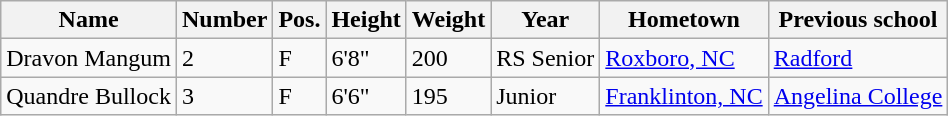<table class="wikitable sortable" border="1">
<tr>
<th>Name</th>
<th>Number</th>
<th>Pos.</th>
<th>Height</th>
<th>Weight</th>
<th>Year</th>
<th>Hometown</th>
<th class="unsortable">Previous school</th>
</tr>
<tr>
<td>Dravon Mangum</td>
<td>2</td>
<td>F</td>
<td>6'8"</td>
<td>200</td>
<td>RS Senior</td>
<td><a href='#'>Roxboro, NC</a></td>
<td><a href='#'>Radford</a></td>
</tr>
<tr>
<td>Quandre Bullock</td>
<td>3</td>
<td>F</td>
<td>6'6"</td>
<td>195</td>
<td>Junior</td>
<td><a href='#'>Franklinton, NC</a></td>
<td><a href='#'>Angelina College</a></td>
</tr>
</table>
